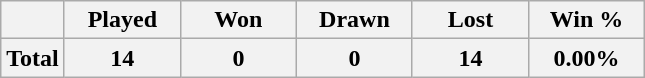<table class="wikitable" style="text-align: center;">
<tr>
<th></th>
<th width="70">Played</th>
<th width="70">Won</th>
<th width="70">Drawn</th>
<th width="70">Lost</th>
<th width="70">Win %</th>
</tr>
<tr class="sortbottom">
<th>Total</th>
<th>14</th>
<th>0</th>
<th>0</th>
<th>14</th>
<th>0.00%</th>
</tr>
</table>
